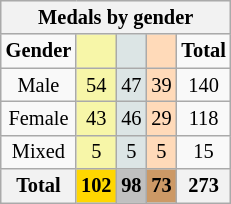<table class="wikitable" style="font-size:85%;">
<tr style="background:#efefef;">
<th colspan=5><strong>Medals by gender</strong></th>
</tr>
<tr align=center>
<td><strong>Gender</strong></td>
<td style="background:#f7f6a8;"></td>
<td style="background:#dce5e5;"></td>
<td style="background:#ffdab9;"></td>
<td><strong>Total</strong></td>
</tr>
<tr align=center>
<td>Male</td>
<td style="background:#F7F6A8;">54</td>
<td style="background:#DCE5E5;">47</td>
<td style="background:#FFDAB9;">39</td>
<td>140</td>
</tr>
<tr align=center>
<td>Female</td>
<td style="background:#F7F6A8;">43</td>
<td style="background:#DCE5E5;">46</td>
<td style="background:#FFDAB9;">29</td>
<td>118</td>
</tr>
<tr align=center>
<td>Mixed</td>
<td style="background:#F7F6A8;">5</td>
<td style="background:#DCE5E5;">5</td>
<td style="background:#FFDAB9;">5</td>
<td>15</td>
</tr>
<tr align=center>
<th><strong>Total</strong></th>
<th style="background:gold;"><strong>102</strong></th>
<th style="background:silver;"><strong>98</strong></th>
<th style="background:#c96;"><strong>73</strong></th>
<th><strong>273</strong></th>
</tr>
</table>
